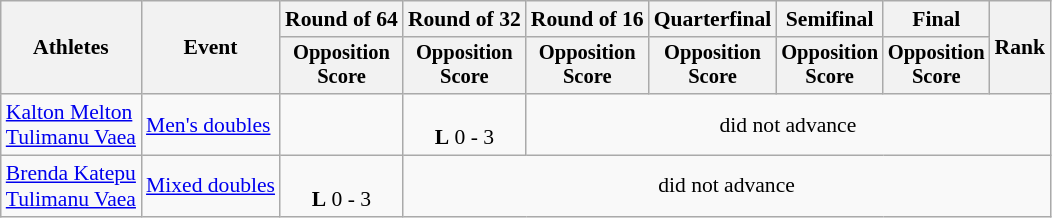<table class="wikitable" style="font-size:90%">
<tr>
<th rowspan=2>Athletes</th>
<th rowspan=2>Event</th>
<th>Round of 64</th>
<th>Round of 32</th>
<th>Round of 16</th>
<th>Quarterfinal</th>
<th>Semifinal</th>
<th>Final</th>
<th rowspan=2>Rank</th>
</tr>
<tr style="font-size:95%">
<th>Opposition<br>Score</th>
<th>Opposition<br>Score</th>
<th>Opposition<br>Score</th>
<th>Opposition<br>Score</th>
<th>Opposition<br>Score</th>
<th>Opposition<br>Score</th>
</tr>
<tr align=center>
<td align=left><a href='#'>Kalton Melton</a><br><a href='#'>Tulimanu Vaea</a></td>
<td align=left><a href='#'>Men's doubles</a></td>
<td></td>
<td><br><strong>L</strong> 0 - 3</td>
<td colspan=5>did not advance</td>
</tr>
<tr align=center>
<td align=left><a href='#'>Brenda Katepu</a><br><a href='#'>Tulimanu Vaea</a></td>
<td align=left><a href='#'>Mixed doubles</a></td>
<td><br><strong>L</strong> 0 - 3</td>
<td colspan=6>did not advance</td>
</tr>
</table>
